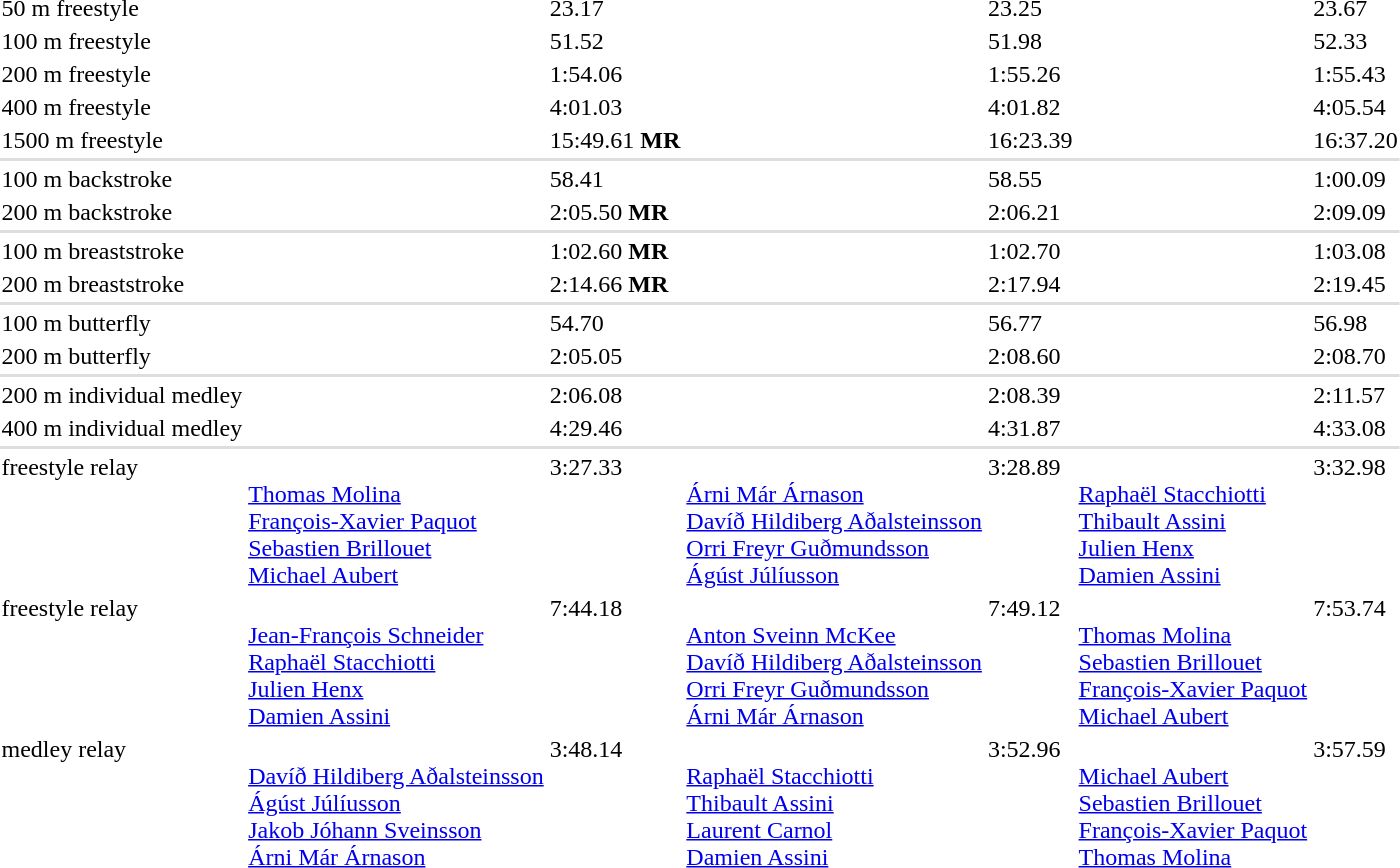<table>
<tr valign="top">
<td>50 m freestyle</td>
<td></td>
<td>23.17</td>
<td></td>
<td>23.25</td>
<td></td>
<td>23.67</td>
</tr>
<tr valign="top">
<td>100 m freestyle</td>
<td></td>
<td>51.52</td>
<td></td>
<td>51.98</td>
<td></td>
<td>52.33</td>
</tr>
<tr valign="top">
<td>200 m freestyle</td>
<td></td>
<td>1:54.06</td>
<td></td>
<td>1:55.26</td>
<td></td>
<td>1:55.43</td>
</tr>
<tr valign="top">
<td>400 m freestyle</td>
<td></td>
<td>4:01.03</td>
<td></td>
<td>4:01.82</td>
<td></td>
<td>4:05.54</td>
</tr>
<tr valign="top">
<td>1500 m freestyle</td>
<td></td>
<td>15:49.61 <strong>MR</strong></td>
<td></td>
<td>16:23.39</td>
<td></td>
<td>16:37.20</td>
</tr>
<tr bgcolor=#DDDDDD>
<td colspan=7></td>
</tr>
<tr valign="top">
<td>100 m backstroke</td>
<td></td>
<td>58.41</td>
<td></td>
<td>58.55</td>
<td></td>
<td>1:00.09</td>
</tr>
<tr valign="top">
<td>200 m backstroke</td>
<td></td>
<td>2:05.50 <strong>MR</strong></td>
<td></td>
<td>2:06.21</td>
<td></td>
<td>2:09.09</td>
</tr>
<tr bgcolor=#DDDDDD>
<td colspan=7></td>
</tr>
<tr valign="top">
<td>100 m breaststroke</td>
<td></td>
<td>1:02.60 <strong>MR</strong></td>
<td></td>
<td>1:02.70</td>
<td></td>
<td>1:03.08</td>
</tr>
<tr valign="top">
<td>200 m breaststroke</td>
<td></td>
<td>2:14.66 <strong>MR</strong></td>
<td></td>
<td>2:17.94</td>
<td></td>
<td>2:19.45</td>
</tr>
<tr bgcolor=#DDDDDD>
<td colspan=7></td>
</tr>
<tr valign="top">
<td>100 m butterfly</td>
<td></td>
<td>54.70</td>
<td></td>
<td>56.77</td>
<td></td>
<td>56.98</td>
</tr>
<tr valign="top">
<td>200 m butterfly</td>
<td></td>
<td>2:05.05</td>
<td></td>
<td>2:08.60</td>
<td></td>
<td>2:08.70</td>
</tr>
<tr bgcolor=#DDDDDD>
<td colspan=7></td>
</tr>
<tr valign="top">
<td>200 m individual medley</td>
<td></td>
<td>2:06.08</td>
<td></td>
<td>2:08.39</td>
<td></td>
<td>2:11.57</td>
</tr>
<tr valign="top">
<td>400 m individual medley</td>
<td></td>
<td>4:29.46</td>
<td></td>
<td>4:31.87</td>
<td></td>
<td>4:33.08</td>
</tr>
<tr bgcolor=#DDDDDD>
<td colspan=7></td>
</tr>
<tr valign="top">
<td> freestyle relay</td>
<td><br><a href='#'>Thomas Molina</a><br><a href='#'>François-Xavier Paquot</a><br><a href='#'>Sebastien Brillouet</a><br><a href='#'>Michael Aubert</a></td>
<td>3:27.33</td>
<td><br><a href='#'>Árni Már Árnason</a><br><a href='#'>Davíð Hildiberg Aðalsteinsson</a><br><a href='#'>Orri Freyr Guðmundsson</a><br><a href='#'>Ágúst Júlíusson</a></td>
<td>3:28.89</td>
<td><br><a href='#'>Raphaël Stacchiotti</a><br><a href='#'>Thibault Assini</a><br><a href='#'>Julien Henx</a><br><a href='#'>Damien Assini</a></td>
<td>3:32.98</td>
</tr>
<tr valign="top">
<td> freestyle relay</td>
<td><br><a href='#'>Jean-François Schneider</a><br><a href='#'>Raphaël Stacchiotti</a><br><a href='#'>Julien Henx</a><br><a href='#'>Damien Assini</a></td>
<td>7:44.18</td>
<td><br><a href='#'>Anton Sveinn McKee</a><br><a href='#'>Davíð Hildiberg Aðalsteinsson</a><br><a href='#'>Orri Freyr Guðmundsson</a><br><a href='#'>Árni Már Árnason</a></td>
<td>7:49.12</td>
<td><br><a href='#'>Thomas Molina</a><br><a href='#'>Sebastien Brillouet</a><br><a href='#'>François-Xavier Paquot</a><br><a href='#'>Michael Aubert</a></td>
<td>7:53.74</td>
</tr>
<tr valign="top">
<td> medley relay</td>
<td><br><a href='#'>Davíð Hildiberg Aðalsteinsson</a><br><a href='#'>Ágúst Júlíusson</a><br><a href='#'>Jakob Jóhann Sveinsson</a><br><a href='#'>Árni Már Árnason</a></td>
<td>3:48.14</td>
<td><br><a href='#'>Raphaël Stacchiotti</a><br><a href='#'>Thibault Assini</a><br><a href='#'>Laurent Carnol</a><br><a href='#'>Damien Assini</a></td>
<td>3:52.96</td>
<td><br><a href='#'>Michael Aubert</a><br><a href='#'>Sebastien Brillouet</a><br><a href='#'>François-Xavier Paquot</a><br><a href='#'>Thomas Molina</a></td>
<td>3:57.59</td>
</tr>
</table>
